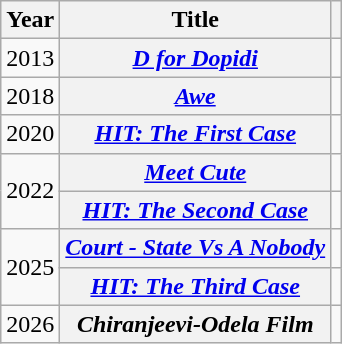<table class="wikitable sortable plainrowheaders">
<tr>
<th scope="col">Year</th>
<th scope="col">Title</th>
<th scope="col" class="unsortable"></th>
</tr>
<tr>
<td>2013</td>
<th scope="row"><em><a href='#'>D for Dopidi</a></em></th>
<td></td>
</tr>
<tr>
<td>2018</td>
<th scope="row"><em><a href='#'>Awe</a> </em></th>
<td></td>
</tr>
<tr>
<td>2020</td>
<th scope="row"><em><a href='#'>HIT: The First Case</a></em></th>
<td></td>
</tr>
<tr>
<td rowspan="2">2022</td>
<th scope="row"><em><a href='#'>Meet Cute</a></em></th>
<td></td>
</tr>
<tr>
<th scope="row"><em><a href='#'>HIT: The Second Case</a></em></th>
<td></td>
</tr>
<tr>
<td rowspan="2">2025</td>
<th scope="row"><em><a href='#'>Court - State Vs A Nobody</a> </em></th>
<td></td>
</tr>
<tr>
<th scope="row"><em><a href='#'>HIT: The Third Case</a></em></th>
<td></td>
</tr>
<tr>
<td>2026</td>
<th scope="row"><em>Chiranjeevi-Odela Film</em></th>
<td></td>
</tr>
</table>
